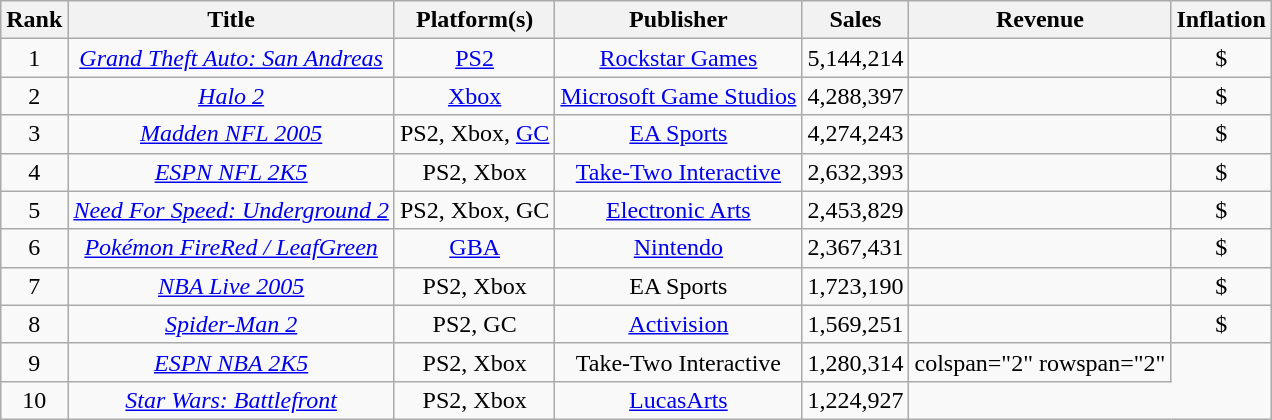<table class="wikitable sortable" style="text-align:center">
<tr>
<th>Rank</th>
<th>Title</th>
<th>Platform(s)</th>
<th>Publisher</th>
<th>Sales</th>
<th>Revenue</th>
<th>Inflation</th>
</tr>
<tr>
<td>1</td>
<td><em><a href='#'>Grand Theft Auto: San Andreas</a></em></td>
<td><a href='#'>PS2</a></td>
<td><a href='#'>Rockstar Games</a></td>
<td>5,144,214</td>
<td></td>
<td>$</td>
</tr>
<tr>
<td>2</td>
<td><em><a href='#'>Halo 2</a></em></td>
<td><a href='#'>Xbox</a></td>
<td><a href='#'>Microsoft Game Studios</a></td>
<td>4,288,397</td>
<td></td>
<td>$</td>
</tr>
<tr>
<td>3</td>
<td><em><a href='#'>Madden NFL 2005</a></em></td>
<td>PS2, Xbox, <a href='#'>GC</a></td>
<td><a href='#'>EA Sports</a></td>
<td>4,274,243</td>
<td></td>
<td>$</td>
</tr>
<tr>
<td>4</td>
<td><em><a href='#'>ESPN NFL 2K5</a></em></td>
<td>PS2, Xbox</td>
<td><a href='#'>Take-Two Interactive</a></td>
<td>2,632,393</td>
<td></td>
<td>$</td>
</tr>
<tr>
<td>5</td>
<td><em><a href='#'>Need For Speed: Underground 2</a></em></td>
<td>PS2, Xbox, GC</td>
<td><a href='#'>Electronic Arts</a></td>
<td>2,453,829</td>
<td></td>
<td>$</td>
</tr>
<tr>
<td>6</td>
<td><a href='#'><em>Pokémon FireRed / LeafGreen</em></a></td>
<td><a href='#'>GBA</a></td>
<td><a href='#'>Nintendo</a></td>
<td>2,367,431</td>
<td></td>
<td>$</td>
</tr>
<tr>
<td>7</td>
<td><em><a href='#'>NBA Live 2005</a></em></td>
<td>PS2, Xbox</td>
<td>EA Sports</td>
<td>1,723,190</td>
<td></td>
<td>$</td>
</tr>
<tr>
<td>8</td>
<td><em><a href='#'>Spider-Man 2</a></em></td>
<td>PS2, GC</td>
<td><a href='#'>Activision</a></td>
<td>1,569,251</td>
<td></td>
<td>$</td>
</tr>
<tr>
<td>9</td>
<td><em><a href='#'>ESPN NBA 2K5</a></em></td>
<td>PS2, Xbox</td>
<td>Take-Two Interactive</td>
<td>1,280,314</td>
<td>colspan="2" rowspan="2" </td>
</tr>
<tr>
<td>10</td>
<td><a href='#'><em>Star Wars: Battlefront</em></a></td>
<td>PS2, Xbox</td>
<td><a href='#'>LucasArts</a></td>
<td>1,224,927</td>
</tr>
</table>
